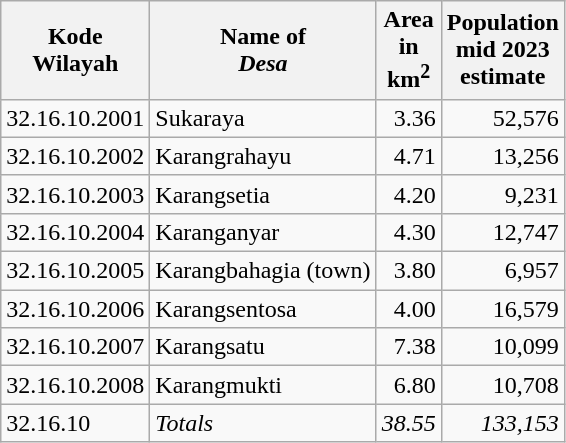<table class="wikitable">
<tr>
<th>Kode <br>Wilayah</th>
<th>Name of <br> <em>Desa</em></th>
<th>Area <br>in <br>km<sup>2</sup></th>
<th>Population<br>mid 2023<br>estimate</th>
</tr>
<tr>
<td>32.16.10.2001</td>
<td>Sukaraya</td>
<td align="right">3.36</td>
<td align="right">52,576</td>
</tr>
<tr>
<td>32.16.10.2002</td>
<td>Karangrahayu</td>
<td align="right">4.71</td>
<td align="right">13,256</td>
</tr>
<tr>
<td>32.16.10.2003</td>
<td>Karangsetia</td>
<td align="right">4.20</td>
<td align="right">9,231</td>
</tr>
<tr>
<td>32.16.10.2004</td>
<td>Karanganyar</td>
<td align="right">4.30</td>
<td align="right">12,747</td>
</tr>
<tr>
<td>32.16.10.2005</td>
<td>Karangbahagia (town)</td>
<td align="right">3.80</td>
<td align="right">6,957</td>
</tr>
<tr>
<td>32.16.10.2006</td>
<td>Karangsentosa</td>
<td align="right">4.00</td>
<td align="right">16,579</td>
</tr>
<tr>
<td>32.16.10.2007</td>
<td>Karangsatu</td>
<td align="right">7.38</td>
<td align="right">10,099</td>
</tr>
<tr>
<td>32.16.10.2008</td>
<td>Karangmukti</td>
<td align="right">6.80</td>
<td align="right">10,708</td>
</tr>
<tr>
<td>32.16.10</td>
<td><em>Totals</em></td>
<td align="right"><em>38.55</em></td>
<td align="right"><em>133,153</em></td>
</tr>
</table>
